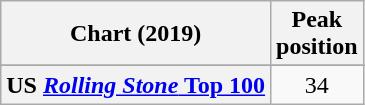<table class="wikitable sortable plainrowheaders" style="text-align:center">
<tr>
<th scope="col">Chart (2019)</th>
<th scope="col">Peak<br>position</th>
</tr>
<tr>
</tr>
<tr>
</tr>
<tr>
</tr>
<tr>
<th scope="row">US <a href='#'><em>Rolling Stone</em> Top 100</a></th>
<td>34</td>
</tr>
</table>
